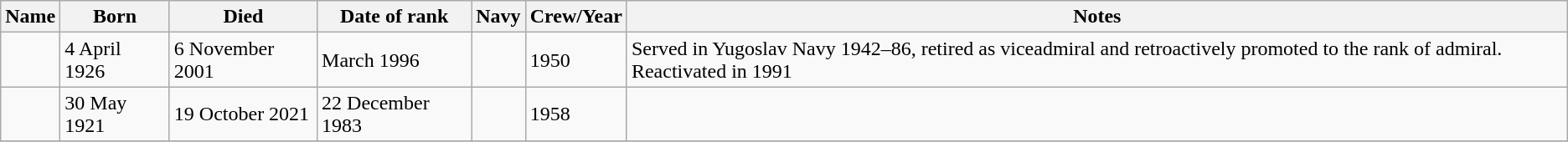<table class="wikitable">
<tr>
<th>Name</th>
<th>Born</th>
<th>Died</th>
<th>Date of rank</th>
<th>Navy</th>
<th>Crew/Year</th>
<th>Notes</th>
</tr>
<tr>
<td></td>
<td>4 April 1926</td>
<td>6 November 2001</td>
<td>March 1996</td>
<td> </td>
<td>1950</td>
<td>Served in Yugoslav Navy 1942–86, retired as viceadmiral and retroactively promoted to the rank of admiral. Reactivated in 1991</td>
</tr>
<tr>
<td></td>
<td>30 May 1921</td>
<td>19 October 2021</td>
<td>22 December 1983</td>
<td></td>
<td>1958</td>
<td></td>
</tr>
<tr>
</tr>
</table>
